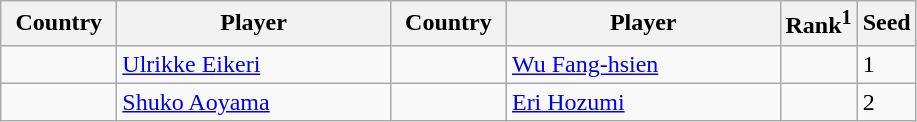<table class="wikitable">
<tr>
<th width="70">Country</th>
<th width="175">Player</th>
<th width="70">Country</th>
<th width="175">Player</th>
<th>Rank<sup>1</sup></th>
<th>Seed</th>
</tr>
<tr>
<td></td>
<td><a href='#'>Ulrikke Eikeri</a></td>
<td></td>
<td><a href='#'>Wu Fang-hsien</a></td>
<td></td>
<td>1</td>
</tr>
<tr>
<td></td>
<td><a href='#'>Shuko Aoyama</a></td>
<td></td>
<td><a href='#'>Eri Hozumi</a></td>
<td></td>
<td>2</td>
</tr>
</table>
